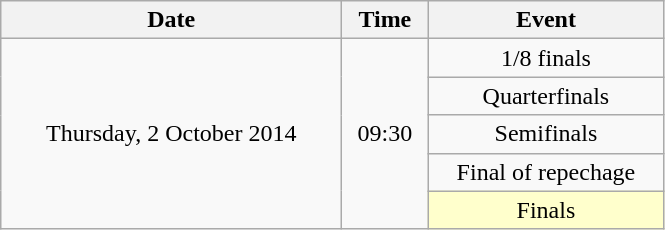<table class = "wikitable" style="text-align:center;">
<tr>
<th width=220>Date</th>
<th width=50>Time</th>
<th width=150>Event</th>
</tr>
<tr>
<td rowspan=5>Thursday, 2 October 2014</td>
<td rowspan=5>09:30</td>
<td>1/8 finals</td>
</tr>
<tr>
<td>Quarterfinals</td>
</tr>
<tr>
<td>Semifinals</td>
</tr>
<tr>
<td>Final of repechage</td>
</tr>
<tr>
<td bgcolor=ffffcc>Finals</td>
</tr>
</table>
